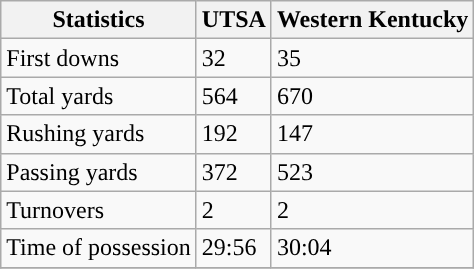<table class="wikitable">
<tr>
<th>Statistics</th>
<th>UTSA</th>
<th>Western Kentucky</th>
</tr>
<tr>
<td>First downs</td>
<td>32</td>
<td>35</td>
</tr>
<tr>
<td>Total yards</td>
<td>564</td>
<td>670</td>
</tr>
<tr>
<td>Rushing yards</td>
<td>192</td>
<td>147</td>
</tr>
<tr>
<td>Passing yards</td>
<td>372</td>
<td>523</td>
</tr>
<tr>
<td>Turnovers</td>
<td>2</td>
<td>2</td>
</tr>
<tr>
<td>Time of possession</td>
<td>29:56</td>
<td>30:04</td>
</tr>
<tr>
</tr>
</table>
